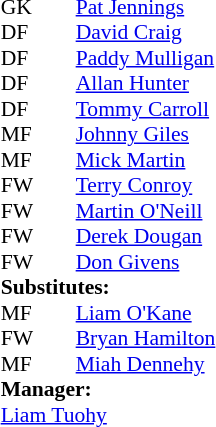<table style="font-size:90%; margin:0.2em auto;" cellspacing="0" cellpadding="0">
<tr>
<th width="25"></th>
<th width="25"></th>
</tr>
<tr>
<td>GK</td>
<td><strong> </strong></td>
<td> <a href='#'>Pat Jennings</a> </td>
</tr>
<tr>
<td>DF</td>
<td><strong> </strong></td>
<td> <a href='#'>David Craig</a> </td>
</tr>
<tr>
<td>DF</td>
<td><strong> </strong></td>
<td> <a href='#'>Paddy Mulligan</a> </td>
</tr>
<tr>
<td>DF</td>
<td><strong> </strong></td>
<td> <a href='#'>Allan Hunter</a> </td>
</tr>
<tr>
<td>DF</td>
<td><strong> </strong></td>
<td> <a href='#'>Tommy Carroll</a> </td>
<td></td>
<td></td>
</tr>
<tr>
<td>MF</td>
<td><strong> </strong></td>
<td> <a href='#'>Johnny Giles</a> </td>
</tr>
<tr>
<td>MF</td>
<td><strong> </strong></td>
<td> <a href='#'>Mick Martin</a> </td>
</tr>
<tr>
<td>FW</td>
<td><strong> </strong></td>
<td> <a href='#'>Terry Conroy</a> </td>
<td></td>
<td></td>
</tr>
<tr>
<td>FW</td>
<td><strong> </strong></td>
<td> <a href='#'>Martin O'Neill</a> </td>
</tr>
<tr>
<td>FW</td>
<td><strong> </strong></td>
<td> <a href='#'>Derek Dougan</a> </td>
</tr>
<tr>
<td>FW</td>
<td><strong> </strong></td>
<td> <a href='#'>Don Givens</a> </td>
<td></td>
<td></td>
</tr>
<tr>
<td colspan=3><strong>Substitutes:</strong></td>
</tr>
<tr>
<td>MF</td>
<td><strong> </strong></td>
<td> <a href='#'>Liam O'Kane</a> </td>
<td></td>
<td></td>
</tr>
<tr>
<td>FW</td>
<td><strong> </strong></td>
<td> <a href='#'>Bryan Hamilton</a> </td>
<td></td>
<td></td>
</tr>
<tr>
<td>MF</td>
<td><strong> </strong></td>
<td> <a href='#'>Miah Dennehy</a> </td>
<td></td>
<td></td>
</tr>
<tr>
<td colspan=3><strong>Manager:</strong></td>
</tr>
<tr>
<td colspan=4> <a href='#'>Liam Tuohy</a> </td>
</tr>
</table>
